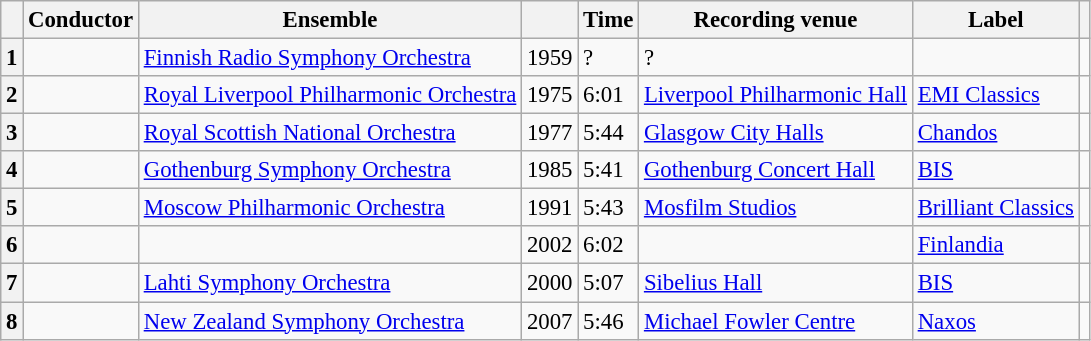<table class="wikitable sortable" style="margin-right:0; font-size:95%">
<tr>
<th scope="col"></th>
<th scope="col">Conductor</th>
<th scope="col">Ensemble</th>
<th scope="col"></th>
<th scope="col">Time</th>
<th scope="col">Recording venue</th>
<th scope="col">Label</th>
<th scope="col"class="unsortable"></th>
</tr>
<tr>
<th scope="row">1</th>
<td></td>
<td><a href='#'>Finnish Radio Symphony Orchestra</a></td>
<td>1959</td>
<td>?</td>
<td>?</td>
<td></td>
<td></td>
</tr>
<tr>
<th scope="row">2</th>
<td></td>
<td><a href='#'>Royal Liverpool Philharmonic Orchestra</a></td>
<td>1975</td>
<td>6:01</td>
<td><a href='#'>Liverpool Philharmonic Hall</a></td>
<td><a href='#'>EMI Classics</a></td>
<td></td>
</tr>
<tr>
<th scope="row">3</th>
<td></td>
<td><a href='#'>Royal Scottish National Orchestra</a></td>
<td>1977</td>
<td>5:44</td>
<td><a href='#'>Glasgow City Halls</a></td>
<td><a href='#'>Chandos</a></td>
<td></td>
</tr>
<tr>
<th scope="row">4</th>
<td></td>
<td><a href='#'>Gothenburg Symphony Orchestra</a></td>
<td>1985</td>
<td>5:41</td>
<td><a href='#'>Gothenburg Concert Hall</a></td>
<td><a href='#'>BIS</a></td>
<td></td>
</tr>
<tr>
<th scope="row">5</th>
<td></td>
<td><a href='#'>Moscow Philharmonic Orchestra</a></td>
<td>1991</td>
<td>5:43</td>
<td><a href='#'>Mosfilm Studios</a></td>
<td><a href='#'>Brilliant Classics</a></td>
<td></td>
</tr>
<tr>
<th scope="row">6</th>
<td></td>
<td></td>
<td>2002</td>
<td>6:02</td>
<td></td>
<td><a href='#'>Finlandia</a></td>
<td></td>
</tr>
<tr>
<th scope="row">7</th>
<td></td>
<td><a href='#'>Lahti Symphony Orchestra</a></td>
<td>2000</td>
<td>5:07</td>
<td><a href='#'>Sibelius Hall</a></td>
<td><a href='#'>BIS</a></td>
<td></td>
</tr>
<tr>
<th scope="row">8</th>
<td></td>
<td><a href='#'>New Zealand Symphony Orchestra</a></td>
<td>2007</td>
<td>5:46</td>
<td><a href='#'>Michael Fowler Centre</a></td>
<td><a href='#'>Naxos</a></td>
<td></td>
</tr>
</table>
